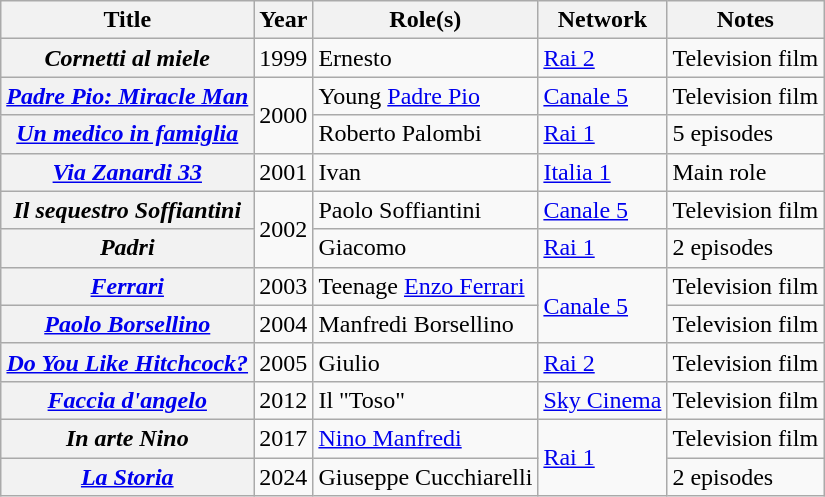<table class="wikitable plainrowheaders sortable">
<tr>
<th scope="col">Title</th>
<th scope="col">Year</th>
<th scope="col">Role(s)</th>
<th scope="col">Network</th>
<th scope="col" class="unsortable">Notes</th>
</tr>
<tr>
<th scope="row"><em>Cornetti al miele</em></th>
<td>1999</td>
<td>Ernesto</td>
<td><a href='#'>Rai 2</a></td>
<td>Television film</td>
</tr>
<tr>
<th scope="row"><em><a href='#'>Padre Pio: Miracle Man</a></em></th>
<td rowspan=2>2000</td>
<td>Young <a href='#'>Padre Pio</a></td>
<td><a href='#'>Canale 5</a></td>
<td>Television film</td>
</tr>
<tr>
<th scope="row"><em><a href='#'>Un medico in famiglia</a></em></th>
<td>Roberto Palombi</td>
<td><a href='#'>Rai 1</a></td>
<td>5 episodes</td>
</tr>
<tr>
<th scope="row"><em><a href='#'>Via Zanardi 33</a></em></th>
<td>2001</td>
<td>Ivan</td>
<td><a href='#'>Italia 1</a></td>
<td>Main role</td>
</tr>
<tr>
<th scope="row"><em>Il sequestro Soffiantini</em></th>
<td rowspan=2>2002</td>
<td>Paolo Soffiantini</td>
<td><a href='#'>Canale 5</a></td>
<td>Television film</td>
</tr>
<tr>
<th scope="row"><em>Padri</em></th>
<td>Giacomo</td>
<td><a href='#'>Rai 1</a></td>
<td>2 episodes</td>
</tr>
<tr>
<th scope="row"><em><a href='#'>Ferrari</a></em></th>
<td>2003</td>
<td>Teenage <a href='#'>Enzo Ferrari</a></td>
<td rowspan=2><a href='#'>Canale 5</a></td>
<td>Television film</td>
</tr>
<tr>
<th scope="row"><em><a href='#'>Paolo Borsellino</a></em></th>
<td>2004</td>
<td>Manfredi Borsellino</td>
<td>Television film</td>
</tr>
<tr>
<th scope="row"><em><a href='#'>Do You Like Hitchcock?</a></em></th>
<td>2005</td>
<td>Giulio</td>
<td><a href='#'>Rai 2</a></td>
<td>Television film</td>
</tr>
<tr>
<th scope="row"><em><a href='#'>Faccia d'angelo</a></em></th>
<td>2012</td>
<td>Il "Toso"</td>
<td><a href='#'>Sky Cinema</a></td>
<td>Television film</td>
</tr>
<tr>
<th scope="row"><em>In arte Nino</em></th>
<td>2017</td>
<td><a href='#'>Nino Manfredi</a></td>
<td rowspan=2><a href='#'>Rai 1</a></td>
<td>Television film</td>
</tr>
<tr>
<th scope="row"><em><a href='#'>La Storia</a></em></th>
<td>2024</td>
<td>Giuseppe Cucchiarelli</td>
<td>2 episodes</td>
</tr>
</table>
